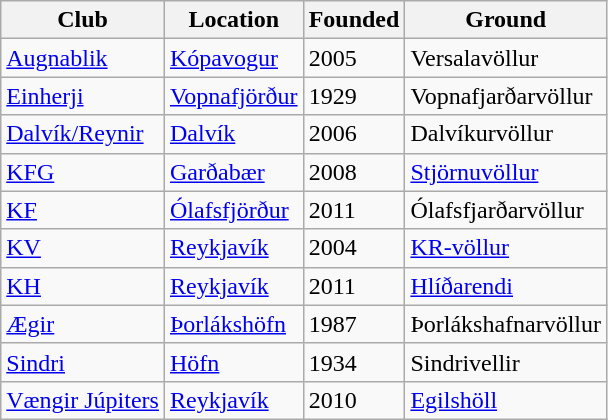<table class="wikitable sortable">
<tr>
<th>Club</th>
<th>Location</th>
<th>Founded</th>
<th>Ground</th>
</tr>
<tr>
<td><a href='#'>Augnablik</a></td>
<td><a href='#'>Kópavogur</a></td>
<td>2005</td>
<td>Versalavöllur</td>
</tr>
<tr>
<td><a href='#'>Einherji</a></td>
<td><a href='#'>Vopnafjörður</a></td>
<td>1929</td>
<td>Vopnafjarðarvöllur</td>
</tr>
<tr>
<td><a href='#'>Dalvík/Reynir</a></td>
<td><a href='#'>Dalvík</a></td>
<td>2006</td>
<td>Dalvíkurvöllur</td>
</tr>
<tr>
<td><a href='#'>KFG</a></td>
<td><a href='#'>Garðabær</a></td>
<td>2008</td>
<td><a href='#'>Stjörnuvöllur</a></td>
</tr>
<tr>
<td><a href='#'>KF</a></td>
<td><a href='#'>Ólafsfjörður</a></td>
<td>2011</td>
<td>Ólafsfjarðarvöllur</td>
</tr>
<tr>
<td><a href='#'>KV</a></td>
<td><a href='#'>Reykjavík</a></td>
<td>2004</td>
<td><a href='#'>KR-völlur</a></td>
</tr>
<tr>
<td><a href='#'>KH</a></td>
<td><a href='#'>Reykjavík</a></td>
<td>2011</td>
<td><a href='#'>Hlíðarendi</a></td>
</tr>
<tr>
<td><a href='#'>Ægir</a></td>
<td><a href='#'>Þorlákshöfn</a></td>
<td>1987</td>
<td>Þorlákshafnarvöllur</td>
</tr>
<tr>
<td><a href='#'>Sindri</a></td>
<td><a href='#'>Höfn</a></td>
<td>1934</td>
<td>Sindrivellir</td>
</tr>
<tr>
<td><a href='#'>Vængir Júpiters</a></td>
<td><a href='#'>Reykjavík</a></td>
<td>2010</td>
<td><a href='#'>Egilshöll</a></td>
</tr>
</table>
